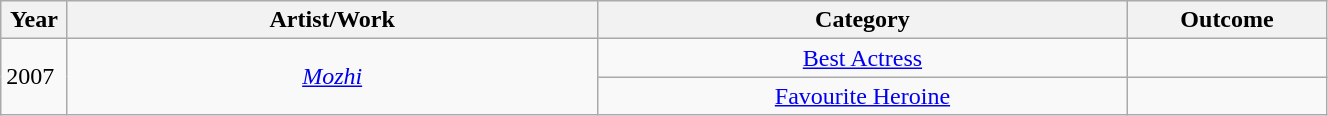<table class="wikitable" style="width:70%;">
<tr>
<th width=5%>Year</th>
<th style="width:40%;">Artist/Work</th>
<th style="width:40%;">Category</th>
<th style="width:15%;">Outcome</th>
</tr>
<tr>
<td rowspan="2" style="text-align:left;">2007</td>
<td rowspan="2" style="text-align:center;"><em><a href='#'>Mozhi</a></em></td>
<td style="text-align:center;"><a href='#'>Best Actress</a></td>
<td></td>
</tr>
<tr>
<td style="text-align:center;"><a href='#'>Favourite Heroine</a></td>
<td></td>
</tr>
</table>
